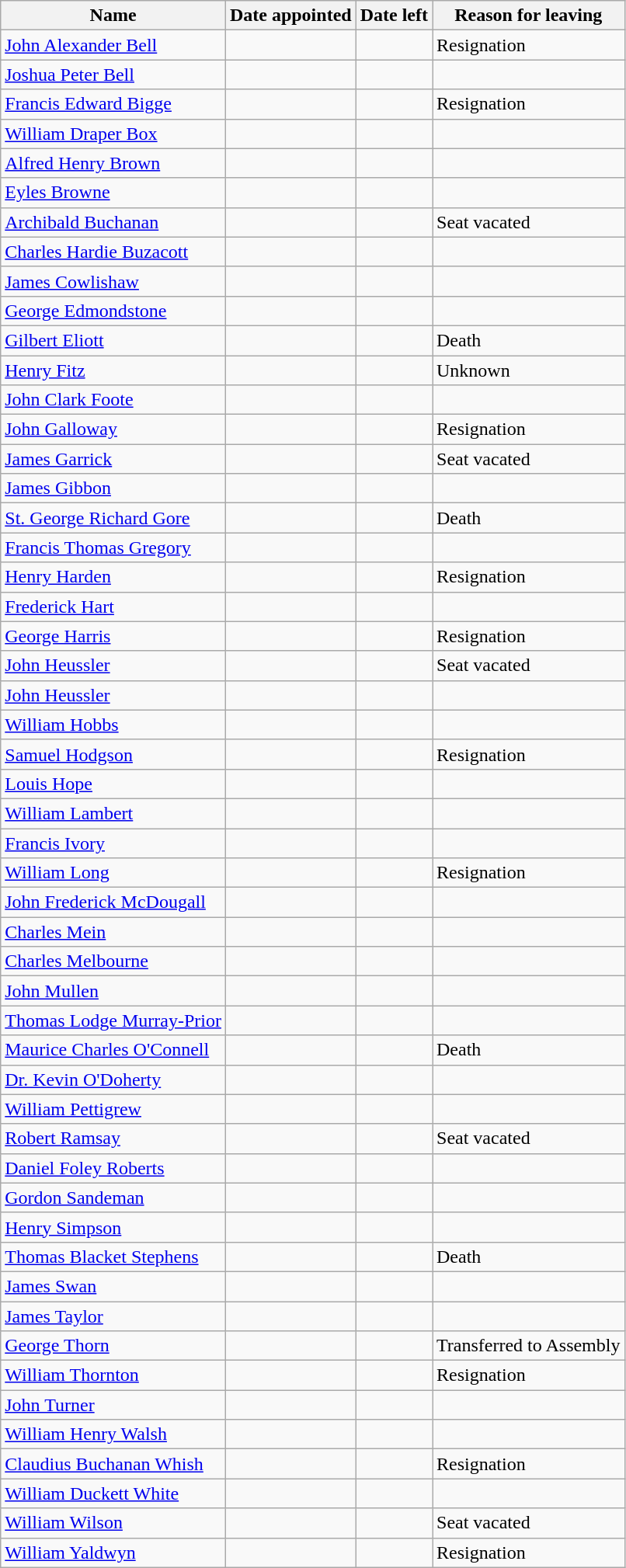<table class="wikitable sortable">
<tr>
<th>Name</th>
<th>Date appointed</th>
<th>Date left</th>
<th>Reason for leaving</th>
</tr>
<tr>
<td><a href='#'>John Alexander Bell</a></td>
<td></td>
<td></td>
<td>Resignation</td>
</tr>
<tr>
<td><a href='#'>Joshua Peter Bell</a></td>
<td></td>
<td><em></em></td>
<td></td>
</tr>
<tr>
<td><a href='#'>Francis Edward Bigge</a></td>
<td></td>
<td></td>
<td>Resignation</td>
</tr>
<tr>
<td><a href='#'>William Draper Box</a></td>
<td></td>
<td><em></em></td>
<td></td>
</tr>
<tr>
<td><a href='#'>Alfred Henry Brown</a></td>
<td></td>
<td><em></em></td>
<td></td>
</tr>
<tr>
<td><a href='#'>Eyles Browne</a></td>
<td></td>
<td><em></em></td>
<td></td>
</tr>
<tr>
<td><a href='#'>Archibald Buchanan</a></td>
<td></td>
<td></td>
<td>Seat vacated</td>
</tr>
<tr>
<td><a href='#'>Charles Hardie Buzacott</a></td>
<td></td>
<td><em></em></td>
<td></td>
</tr>
<tr>
<td><a href='#'>James Cowlishaw</a></td>
<td></td>
<td><em></em></td>
<td></td>
</tr>
<tr>
<td><a href='#'>George Edmondstone</a></td>
<td></td>
<td><em></em></td>
<td></td>
</tr>
<tr>
<td><a href='#'>Gilbert Eliott</a></td>
<td></td>
<td></td>
<td>Death</td>
</tr>
<tr>
<td><a href='#'>Henry Fitz</a></td>
<td></td>
<td></td>
<td>Unknown</td>
</tr>
<tr>
<td><a href='#'>John Clark Foote</a></td>
<td></td>
<td><em></em></td>
<td></td>
</tr>
<tr>
<td><a href='#'>John Galloway</a></td>
<td></td>
<td></td>
<td>Resignation</td>
</tr>
<tr>
<td><a href='#'>James Garrick</a></td>
<td></td>
<td></td>
<td>Seat vacated</td>
</tr>
<tr>
<td><a href='#'>James Gibbon</a></td>
<td></td>
<td><em></em></td>
<td></td>
</tr>
<tr>
<td><a href='#'>St. George Richard Gore</a></td>
<td></td>
<td></td>
<td>Death</td>
</tr>
<tr>
<td><a href='#'>Francis Thomas Gregory</a></td>
<td></td>
<td><em></em></td>
<td></td>
</tr>
<tr>
<td><a href='#'>Henry Harden</a></td>
<td></td>
<td></td>
<td>Resignation</td>
</tr>
<tr>
<td><a href='#'>Frederick Hart</a></td>
<td></td>
<td><em></em></td>
<td></td>
</tr>
<tr>
<td><a href='#'>George Harris</a></td>
<td></td>
<td></td>
<td>Resignation</td>
</tr>
<tr>
<td><a href='#'>John Heussler</a></td>
<td></td>
<td></td>
<td>Seat vacated</td>
</tr>
<tr>
<td><a href='#'>John Heussler</a></td>
<td></td>
<td><em></em></td>
<td></td>
</tr>
<tr>
<td><a href='#'>William Hobbs</a></td>
<td></td>
<td><em></em></td>
<td></td>
</tr>
<tr>
<td><a href='#'>Samuel Hodgson</a></td>
<td></td>
<td></td>
<td>Resignation</td>
</tr>
<tr>
<td><a href='#'>Louis Hope</a></td>
<td></td>
<td><em></em></td>
<td></td>
</tr>
<tr>
<td><a href='#'>William Lambert</a></td>
<td></td>
<td><em></em></td>
<td></td>
</tr>
<tr>
<td><a href='#'>Francis Ivory</a></td>
<td></td>
<td><em></em></td>
<td></td>
</tr>
<tr>
<td><a href='#'>William Long</a></td>
<td></td>
<td></td>
<td>Resignation</td>
</tr>
<tr>
<td><a href='#'>John Frederick McDougall</a></td>
<td></td>
<td><em></em></td>
<td></td>
</tr>
<tr>
<td><a href='#'>Charles Mein</a></td>
<td></td>
<td><em></em></td>
<td></td>
</tr>
<tr>
<td><a href='#'>Charles Melbourne</a></td>
<td></td>
<td><em></em></td>
<td></td>
</tr>
<tr>
<td><a href='#'>John Mullen</a></td>
<td></td>
<td><em></em></td>
<td></td>
</tr>
<tr>
<td><a href='#'>Thomas Lodge Murray-Prior</a></td>
<td></td>
<td><em></em></td>
<td></td>
</tr>
<tr>
<td><a href='#'>Maurice Charles O'Connell</a></td>
<td></td>
<td></td>
<td>Death</td>
</tr>
<tr>
<td><a href='#'>Dr. Kevin O'Doherty</a></td>
<td></td>
<td><em></em></td>
<td></td>
</tr>
<tr>
<td><a href='#'>William Pettigrew</a></td>
<td></td>
<td><em></em></td>
<td></td>
</tr>
<tr>
<td><a href='#'>Robert Ramsay</a></td>
<td></td>
<td></td>
<td>Seat vacated</td>
</tr>
<tr>
<td><a href='#'>Daniel Foley Roberts</a></td>
<td></td>
<td><em></em></td>
<td></td>
</tr>
<tr>
<td><a href='#'>Gordon Sandeman</a></td>
<td></td>
<td><em></em></td>
<td></td>
</tr>
<tr>
<td><a href='#'>Henry Simpson</a></td>
<td></td>
<td><em></em></td>
<td></td>
</tr>
<tr>
<td><a href='#'>Thomas Blacket Stephens</a></td>
<td></td>
<td></td>
<td>Death</td>
</tr>
<tr>
<td><a href='#'>James Swan</a></td>
<td></td>
<td><em></em></td>
<td></td>
</tr>
<tr>
<td><a href='#'>James Taylor</a></td>
<td></td>
<td><em></em></td>
<td></td>
</tr>
<tr>
<td><a href='#'>George Thorn</a></td>
<td></td>
<td></td>
<td>Transferred to Assembly</td>
</tr>
<tr>
<td><a href='#'>William Thornton</a></td>
<td></td>
<td></td>
<td>Resignation</td>
</tr>
<tr>
<td><a href='#'>John Turner</a></td>
<td></td>
<td><em></em></td>
<td></td>
</tr>
<tr>
<td><a href='#'>William Henry Walsh</a></td>
<td></td>
<td><em></em></td>
<td></td>
</tr>
<tr>
<td><a href='#'>Claudius Buchanan Whish</a></td>
<td></td>
<td></td>
<td>Resignation</td>
</tr>
<tr>
<td><a href='#'>William Duckett White</a></td>
<td></td>
<td><em></em></td>
<td></td>
</tr>
<tr>
<td><a href='#'>William Wilson</a></td>
<td></td>
<td></td>
<td>Seat vacated</td>
</tr>
<tr>
<td><a href='#'>William Yaldwyn</a></td>
<td></td>
<td></td>
<td>Resignation</td>
</tr>
</table>
